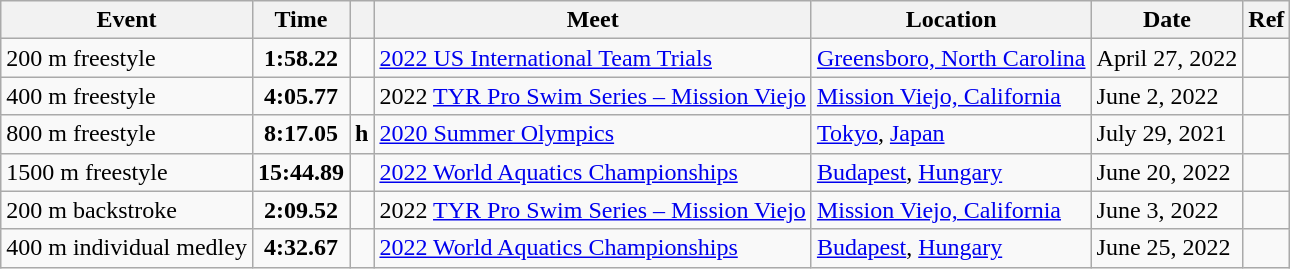<table class="wikitable">
<tr>
<th>Event</th>
<th>Time</th>
<th></th>
<th>Meet</th>
<th>Location</th>
<th>Date</th>
<th>Ref</th>
</tr>
<tr>
<td>200 m freestyle</td>
<td style="text-align:center;"><strong>1:58.22</strong></td>
<td></td>
<td><a href='#'>2022 US International Team Trials</a></td>
<td><a href='#'>Greensboro, North Carolina</a></td>
<td>April 27, 2022</td>
<td style="text-align:center;"></td>
</tr>
<tr>
<td>400 m freestyle</td>
<td style="text-align:center;"><strong>4:05.77</strong></td>
<td></td>
<td>2022 <a href='#'>TYR Pro Swim Series – Mission Viejo</a></td>
<td><a href='#'>Mission Viejo, California</a></td>
<td>June 2, 2022</td>
<td style="text-align:center;"></td>
</tr>
<tr>
<td>800 m freestyle</td>
<td style="text-align:center;"><strong>8:17.05</strong></td>
<td><strong>h</strong></td>
<td><a href='#'>2020 Summer Olympics</a></td>
<td><a href='#'>Tokyo</a>, <a href='#'>Japan</a></td>
<td>July 29, 2021</td>
<td style="text-align:center;"></td>
</tr>
<tr>
<td>1500 m freestyle</td>
<td style="text-align:center;"><strong>15:44.89</strong></td>
<td></td>
<td><a href='#'>2022 World Aquatics Championships</a></td>
<td><a href='#'>Budapest</a>, <a href='#'>Hungary</a></td>
<td>June 20, 2022</td>
<td style="text-align:center;"></td>
</tr>
<tr>
<td>200 m backstroke</td>
<td style="text-align:center;"><strong>2:09.52</strong></td>
<td></td>
<td>2022 <a href='#'>TYR Pro Swim Series – Mission Viejo</a></td>
<td><a href='#'>Mission Viejo, California</a></td>
<td>June 3, 2022</td>
<td style="text-align:center;"></td>
</tr>
<tr>
<td>400 m individual medley</td>
<td style="text-align:center;"><strong>4:32.67</strong></td>
<td></td>
<td><a href='#'>2022 World Aquatics Championships</a></td>
<td><a href='#'>Budapest</a>, <a href='#'>Hungary</a></td>
<td>June 25, 2022</td>
<td style="text-align:center;"></td>
</tr>
</table>
